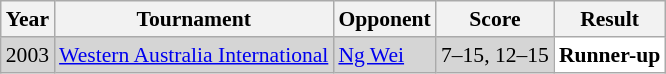<table class="sortable wikitable" style="font-size: 90%;">
<tr>
<th>Year</th>
<th>Tournament</th>
<th>Opponent</th>
<th>Score</th>
<th>Result</th>
</tr>
<tr style="background:#D5D5D5">
<td align="center">2003</td>
<td align="left"><a href='#'>Western Australia International</a></td>
<td align="left"> <a href='#'>Ng Wei</a></td>
<td align="left">7–15, 12–15</td>
<td style="text-align:left; background:white"> <strong>Runner-up</strong></td>
</tr>
</table>
